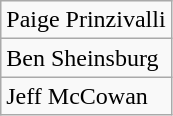<table class="wikitable">
<tr>
<td>Paige Prinzivalli</td>
</tr>
<tr>
<td>Ben Sheinsburg</td>
</tr>
<tr>
<td>Jeff McCowan</td>
</tr>
</table>
